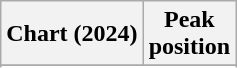<table class="wikitable sortable plainrowheaders" style="text-align:center">
<tr>
<th scope="col">Chart (2024)</th>
<th scope="col">Peak<br>position</th>
</tr>
<tr>
</tr>
<tr>
</tr>
<tr>
</tr>
<tr>
</tr>
</table>
